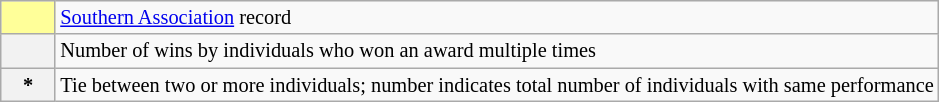<table class="wikitable plainrowheaders" style="font-size:85%">
<tr>
<td col width="30px" bgcolor="#FFFF99"></td>
<td><a href='#'>Southern Association</a> record</td>
</tr>
<tr>
<th scope="row" style="text-align:center"></th>
<td>Number of wins by individuals who won an award multiple times</td>
</tr>
<tr>
<th scope="row" style="text-align:center" col width="30px">*</th>
<td>Tie between two or more individuals; number indicates total number of individuals with same performance</td>
</tr>
</table>
